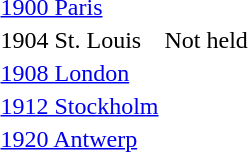<table>
<tr>
<td><a href='#'>1900 Paris</a><br></td>
<td></td>
<td></td>
<td></td>
</tr>
<tr>
<td>1904 St. Louis</td>
<td colspan=3 align=center>Not held</td>
</tr>
<tr>
<td><a href='#'>1908 London</a><br></td>
<td></td>
<td></td>
<td></td>
</tr>
<tr>
<td><a href='#'>1912 Stockholm</a><br></td>
<td></td>
<td></td>
<td></td>
</tr>
<tr>
<td><a href='#'>1920 Antwerp</a><br></td>
<td></td>
<td></td>
<td></td>
</tr>
</table>
